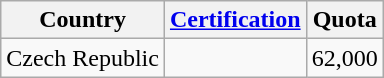<table class="wikitable">
<tr>
<th>Country</th>
<th><a href='#'>Certification</a></th>
<th>Quota</th>
</tr>
<tr>
<td>Czech Republic</td>
<td></td>
<td align="center">62,000</td>
</tr>
</table>
